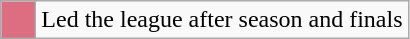<table class="wikitable">
<tr>
<td style="background:#DD6E81; width:1em"></td>
<td>Led the league after season and finals</td>
</tr>
</table>
